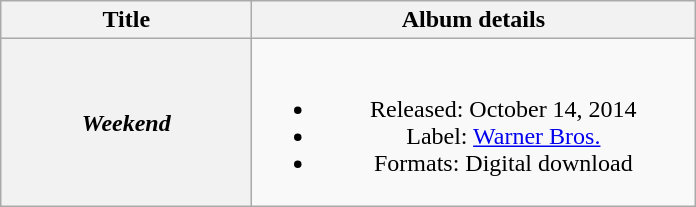<table class="wikitable plainrowheaders" style="text-align:center;">
<tr>
<th scope="col" style="width:10em;">Title</th>
<th scope="col" style="width:18em;">Album details</th>
</tr>
<tr>
<th scope="row"><em>Weekend</em></th>
<td><br><ul><li>Released: October 14, 2014</li><li>Label: <a href='#'>Warner Bros.</a></li><li>Formats: Digital download</li></ul></td>
</tr>
</table>
